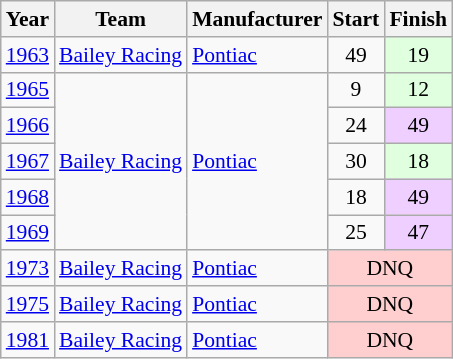<table class="wikitable" style="font-size: 90%;">
<tr>
<th>Year</th>
<th>Team</th>
<th>Manufacturer</th>
<th>Start</th>
<th>Finish</th>
</tr>
<tr>
<td><a href='#'>1963</a></td>
<td><a href='#'>Bailey Racing</a></td>
<td><a href='#'>Pontiac</a></td>
<td align=center>49</td>
<td align=center style="background:#DFFFDF;">19</td>
</tr>
<tr>
<td><a href='#'>1965</a></td>
<td rowspan=5><a href='#'>Bailey Racing</a></td>
<td rowspan=5><a href='#'>Pontiac</a></td>
<td align=center>9</td>
<td align=center style="background:#DFFFDF;">12</td>
</tr>
<tr>
<td><a href='#'>1966</a></td>
<td align=center>24</td>
<td align=center style="background:#EFCFFF;">49</td>
</tr>
<tr>
<td><a href='#'>1967</a></td>
<td align=center>30</td>
<td align=center style="background:#DFFFDF;">18</td>
</tr>
<tr>
<td><a href='#'>1968</a></td>
<td align=center>18</td>
<td align=center style="background:#EFCFFF;">49</td>
</tr>
<tr>
<td><a href='#'>1969</a></td>
<td align=center>25</td>
<td align=center style="background:#EFCFFF;">47</td>
</tr>
<tr>
<td><a href='#'>1973</a></td>
<td><a href='#'>Bailey Racing</a></td>
<td><a href='#'>Pontiac</a></td>
<td align=center colspan=2 style="background:#FFCFCF;">DNQ</td>
</tr>
<tr>
<td><a href='#'>1975</a></td>
<td><a href='#'>Bailey Racing</a></td>
<td><a href='#'>Pontiac</a></td>
<td align=center colspan=2 style="background:#FFCFCF;">DNQ</td>
</tr>
<tr>
<td><a href='#'>1981</a></td>
<td><a href='#'>Bailey Racing</a></td>
<td><a href='#'>Pontiac</a></td>
<td align=center colspan=2 style="background:#FFCFCF;">DNQ</td>
</tr>
</table>
